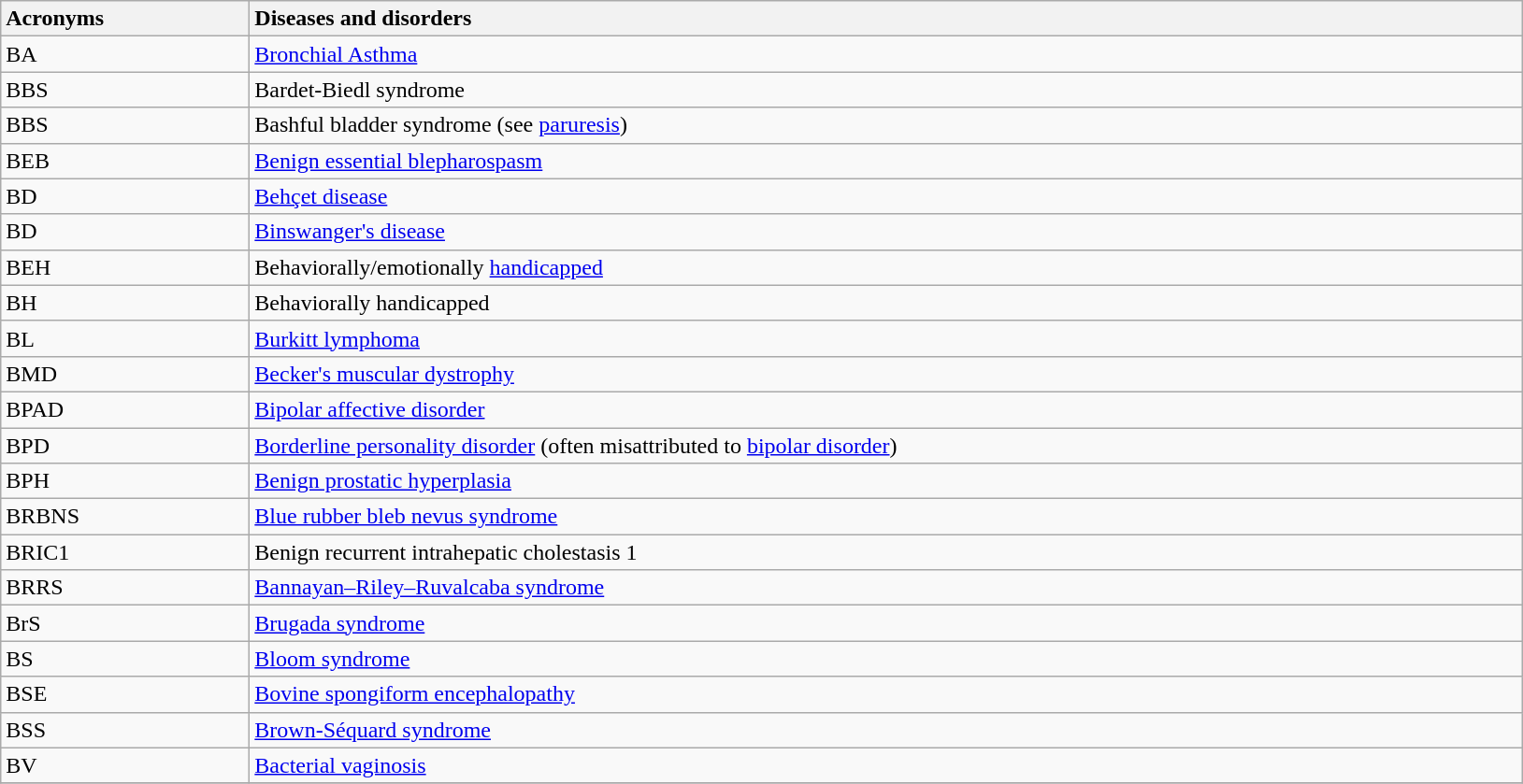<table class="wikitable sortable">
<tr>
<th width=170px style=text-align:left>Acronyms</th>
<th width=900px style=text-align:left>Diseases and disorders</th>
</tr>
<tr>
<td>BA</td>
<td><a href='#'>Bronchial Asthma</a></td>
</tr>
<tr>
<td>BBS</td>
<td>Bardet-Biedl syndrome</td>
</tr>
<tr>
<td>BBS</td>
<td>Bashful bladder syndrome (see <a href='#'>paruresis</a>)</td>
</tr>
<tr>
<td>BEB</td>
<td><a href='#'>Benign essential blepharospasm</a></td>
</tr>
<tr>
<td>BD</td>
<td><a href='#'>Behçet disease</a></td>
</tr>
<tr>
<td>BD</td>
<td><a href='#'>Binswanger's disease</a></td>
</tr>
<tr>
<td>BEH</td>
<td>Behaviorally/emotionally <a href='#'>handicapped</a></td>
</tr>
<tr>
<td>BH</td>
<td>Behaviorally handicapped</td>
</tr>
<tr>
<td>BL</td>
<td><a href='#'>Burkitt lymphoma</a></td>
</tr>
<tr>
<td>BMD</td>
<td><a href='#'>Becker's muscular dystrophy</a></td>
</tr>
<tr>
<td>BPAD</td>
<td><a href='#'>Bipolar affective disorder</a></td>
</tr>
<tr>
<td>BPD</td>
<td><a href='#'>Borderline personality disorder</a> (often misattributed to <a href='#'>bipolar disorder</a>)</td>
</tr>
<tr>
<td>BPH</td>
<td><a href='#'>Benign prostatic hyperplasia</a></td>
</tr>
<tr>
<td>BRBNS</td>
<td><a href='#'>Blue rubber bleb nevus syndrome</a></td>
</tr>
<tr>
<td>BRIC1</td>
<td>Benign recurrent intrahepatic cholestasis 1</td>
</tr>
<tr>
<td>BRRS</td>
<td><a href='#'>Bannayan–Riley–Ruvalcaba syndrome</a></td>
</tr>
<tr>
<td>BrS</td>
<td><a href='#'>Brugada syndrome</a></td>
</tr>
<tr>
<td>BS</td>
<td><a href='#'>Bloom syndrome</a></td>
</tr>
<tr>
<td>BSE</td>
<td><a href='#'>Bovine spongiform encephalopathy</a></td>
</tr>
<tr>
<td>BSS</td>
<td><a href='#'>Brown-Séquard syndrome</a></td>
</tr>
<tr>
<td>BV</td>
<td><a href='#'>Bacterial vaginosis</a></td>
</tr>
<tr>
</tr>
</table>
